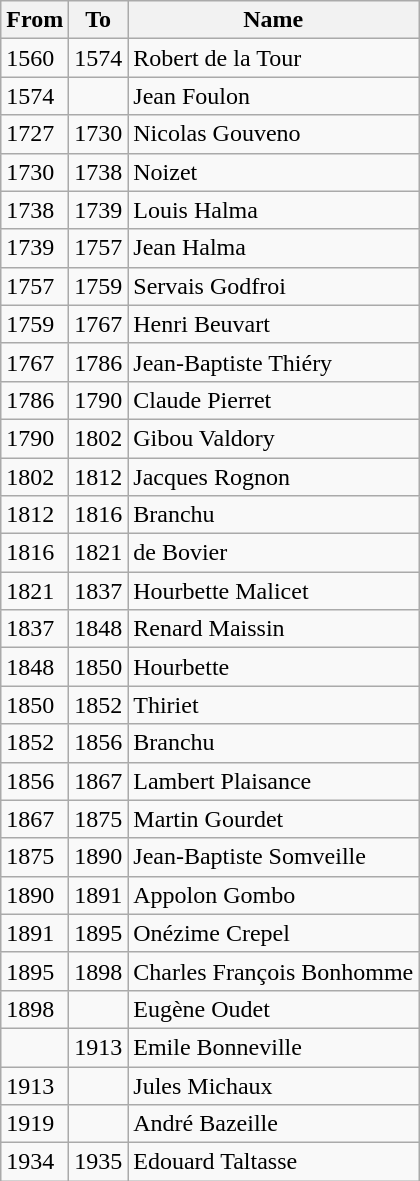<table class="wikitable">
<tr>
<th>From</th>
<th>To</th>
<th>Name</th>
</tr>
<tr>
<td>1560</td>
<td>1574</td>
<td>Robert de la Tour</td>
</tr>
<tr>
<td>1574</td>
<td></td>
<td>Jean Foulon</td>
</tr>
<tr>
<td>1727</td>
<td>1730</td>
<td>Nicolas Gouveno</td>
</tr>
<tr>
<td>1730</td>
<td>1738</td>
<td>Noizet</td>
</tr>
<tr>
<td>1738</td>
<td>1739</td>
<td>Louis Halma</td>
</tr>
<tr>
<td>1739</td>
<td>1757</td>
<td>Jean Halma</td>
</tr>
<tr>
<td>1757</td>
<td>1759</td>
<td>Servais Godfroi</td>
</tr>
<tr>
<td>1759</td>
<td>1767</td>
<td>Henri Beuvart</td>
</tr>
<tr>
<td>1767</td>
<td>1786</td>
<td>Jean-Baptiste Thiéry</td>
</tr>
<tr>
<td>1786</td>
<td>1790</td>
<td>Claude Pierret</td>
</tr>
<tr>
<td>1790</td>
<td>1802</td>
<td>Gibou Valdory</td>
</tr>
<tr>
<td>1802</td>
<td>1812</td>
<td>Jacques Rognon</td>
</tr>
<tr>
<td>1812</td>
<td>1816</td>
<td>Branchu</td>
</tr>
<tr>
<td>1816</td>
<td>1821</td>
<td>de Bovier</td>
</tr>
<tr>
<td>1821</td>
<td>1837</td>
<td>Hourbette Malicet</td>
</tr>
<tr>
<td>1837</td>
<td>1848</td>
<td>Renard Maissin</td>
</tr>
<tr>
<td>1848</td>
<td>1850</td>
<td>Hourbette</td>
</tr>
<tr>
<td>1850</td>
<td>1852</td>
<td>Thiriet</td>
</tr>
<tr>
<td>1852</td>
<td>1856</td>
<td>Branchu</td>
</tr>
<tr>
<td>1856</td>
<td>1867</td>
<td>Lambert Plaisance</td>
</tr>
<tr>
<td>1867</td>
<td>1875</td>
<td>Martin Gourdet</td>
</tr>
<tr>
<td>1875</td>
<td>1890</td>
<td>Jean-Baptiste Somveille</td>
</tr>
<tr>
<td>1890</td>
<td>1891</td>
<td>Appolon Gombo</td>
</tr>
<tr>
<td>1891</td>
<td>1895</td>
<td>Onézime Crepel</td>
</tr>
<tr>
<td>1895</td>
<td>1898</td>
<td>Charles François Bonhomme</td>
</tr>
<tr>
<td>1898</td>
<td></td>
<td>Eugène Oudet</td>
</tr>
<tr>
<td></td>
<td>1913</td>
<td>Emile Bonneville</td>
</tr>
<tr>
<td>1913</td>
<td></td>
<td>Jules Michaux</td>
</tr>
<tr>
<td>1919</td>
<td></td>
<td>André Bazeille</td>
</tr>
<tr>
<td>1934</td>
<td>1935</td>
<td>Edouard Taltasse</td>
</tr>
</table>
